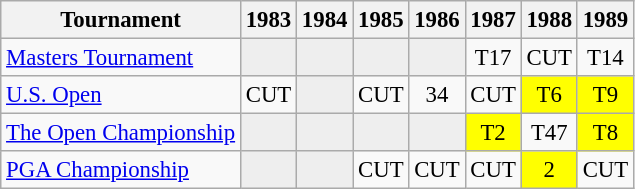<table class="wikitable" style="font-size:95%;text-align:center;">
<tr>
<th>Tournament</th>
<th>1983</th>
<th>1984</th>
<th>1985</th>
<th>1986</th>
<th>1987</th>
<th>1988</th>
<th>1989</th>
</tr>
<tr>
<td align=left><a href='#'>Masters Tournament</a></td>
<td style="background:#eeeeee;"></td>
<td style="background:#eeeeee;"></td>
<td style="background:#eeeeee;"></td>
<td style="background:#eeeeee;"></td>
<td>T17</td>
<td>CUT</td>
<td>T14</td>
</tr>
<tr>
<td align=left><a href='#'>U.S. Open</a></td>
<td>CUT</td>
<td style="background:#eeeeee;"></td>
<td>CUT</td>
<td>34</td>
<td>CUT</td>
<td style="background:yellow;">T6</td>
<td style="background:yellow;">T9</td>
</tr>
<tr>
<td align=left><a href='#'>The Open Championship</a></td>
<td style="background:#eeeeee;"></td>
<td style="background:#eeeeee;"></td>
<td style="background:#eeeeee;"></td>
<td style="background:#eeeeee;"></td>
<td style="background:yellow;">T2</td>
<td>T47</td>
<td style="background:yellow;">T8</td>
</tr>
<tr>
<td align=left><a href='#'>PGA Championship</a></td>
<td style="background:#eeeeee;"></td>
<td style="background:#eeeeee;"></td>
<td>CUT</td>
<td>CUT</td>
<td>CUT</td>
<td style="background:yellow;">2</td>
<td>CUT</td>
</tr>
</table>
